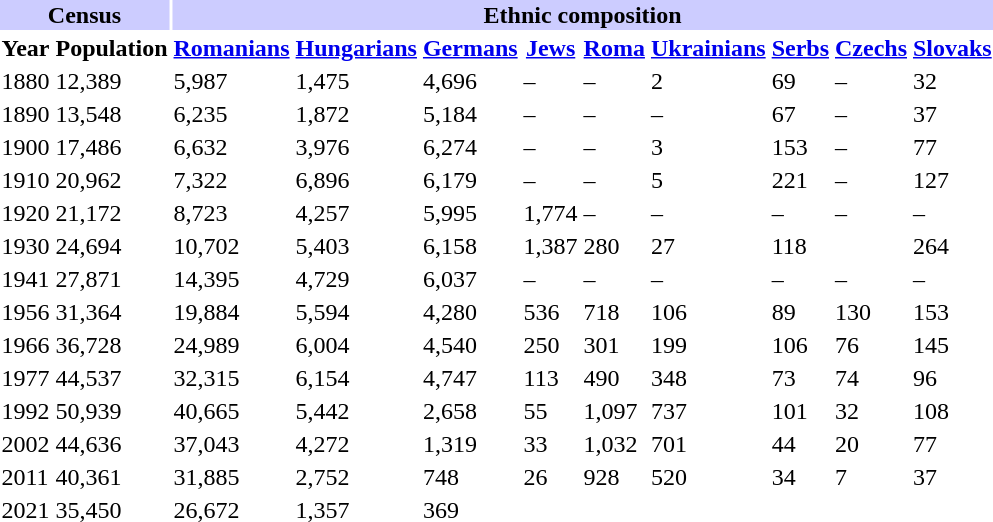<table class="toccolours">
<tr>
<th align="center" colspan="2" style="background:#ccccff;">Census</th>
<th align="center" colspan="9" style="background:#ccccff;">Ethnic composition</th>
</tr>
<tr>
<th>Year</th>
<th>Population</th>
<th><a href='#'>Romanians</a></th>
<th><a href='#'>Hungarians</a></th>
<th><a href='#'>Germans</a></th>
<th><a href='#'>Jews</a></th>
<th><a href='#'>Roma</a></th>
<th><a href='#'>Ukrainians</a></th>
<th><a href='#'>Serbs</a></th>
<th><a href='#'>Czechs</a></th>
<th><a href='#'>Slovaks</a></th>
</tr>
<tr>
<td>1880</td>
<td>12,389</td>
<td>5,987</td>
<td>1,475</td>
<td>4,696</td>
<td>–</td>
<td>–</td>
<td>2</td>
<td>69</td>
<td>–</td>
<td>32</td>
</tr>
<tr>
<td>1890</td>
<td>13,548</td>
<td>6,235</td>
<td>1,872</td>
<td>5,184</td>
<td>–</td>
<td>–</td>
<td>–</td>
<td>67</td>
<td>–</td>
<td>37</td>
</tr>
<tr>
<td>1900</td>
<td>17,486</td>
<td>6,632</td>
<td>3,976</td>
<td>6,274</td>
<td>–</td>
<td>–</td>
<td>3</td>
<td>153</td>
<td>–</td>
<td>77</td>
</tr>
<tr>
<td>1910</td>
<td>20,962</td>
<td>7,322</td>
<td>6,896</td>
<td>6,179</td>
<td>–</td>
<td>–</td>
<td>5</td>
<td>221</td>
<td>–</td>
<td>127</td>
</tr>
<tr>
<td>1920</td>
<td>21,172</td>
<td>8,723</td>
<td>4,257</td>
<td>5,995</td>
<td>1,774</td>
<td>–</td>
<td>–</td>
<td>–</td>
<td>–</td>
<td>–</td>
</tr>
<tr>
<td>1930</td>
<td>24,694</td>
<td>10,702</td>
<td>5,403</td>
<td>6,158</td>
<td>1,387</td>
<td>280</td>
<td>27</td>
<td>118</td>
<td></td>
<td>264</td>
</tr>
<tr>
<td>1941</td>
<td>27,871</td>
<td>14,395</td>
<td>4,729</td>
<td>6,037</td>
<td>–</td>
<td>–</td>
<td>–</td>
<td>–</td>
<td>–</td>
<td>–</td>
</tr>
<tr>
<td>1956</td>
<td>31,364</td>
<td>19,884</td>
<td>5,594</td>
<td>4,280</td>
<td>536</td>
<td>718</td>
<td>106</td>
<td>89</td>
<td>130</td>
<td>153</td>
</tr>
<tr>
<td>1966</td>
<td>36,728</td>
<td>24,989</td>
<td>6,004</td>
<td>4,540</td>
<td>250</td>
<td>301</td>
<td>199</td>
<td>106</td>
<td>76</td>
<td>145</td>
</tr>
<tr>
<td>1977</td>
<td>44,537</td>
<td>32,315</td>
<td>6,154</td>
<td>4,747</td>
<td>113</td>
<td>490</td>
<td>348</td>
<td>73</td>
<td>74</td>
<td>96</td>
</tr>
<tr>
<td>1992</td>
<td>50,939</td>
<td>40,665</td>
<td>5,442</td>
<td>2,658</td>
<td>55</td>
<td>1,097</td>
<td>737</td>
<td>101</td>
<td>32</td>
<td>108</td>
</tr>
<tr>
<td>2002</td>
<td>44,636</td>
<td>37,043</td>
<td>4,272</td>
<td>1,319</td>
<td>33</td>
<td>1,032</td>
<td>701</td>
<td>44</td>
<td>20</td>
<td>77</td>
</tr>
<tr>
<td>2011</td>
<td>40,361</td>
<td>31,885</td>
<td>2,752</td>
<td>748</td>
<td>26</td>
<td>928</td>
<td>520</td>
<td>34</td>
<td>7</td>
<td>37</td>
</tr>
<tr>
<td>2021</td>
<td>35,450</td>
<td>26,672</td>
<td>1,357</td>
<td>369</td>
</tr>
</table>
